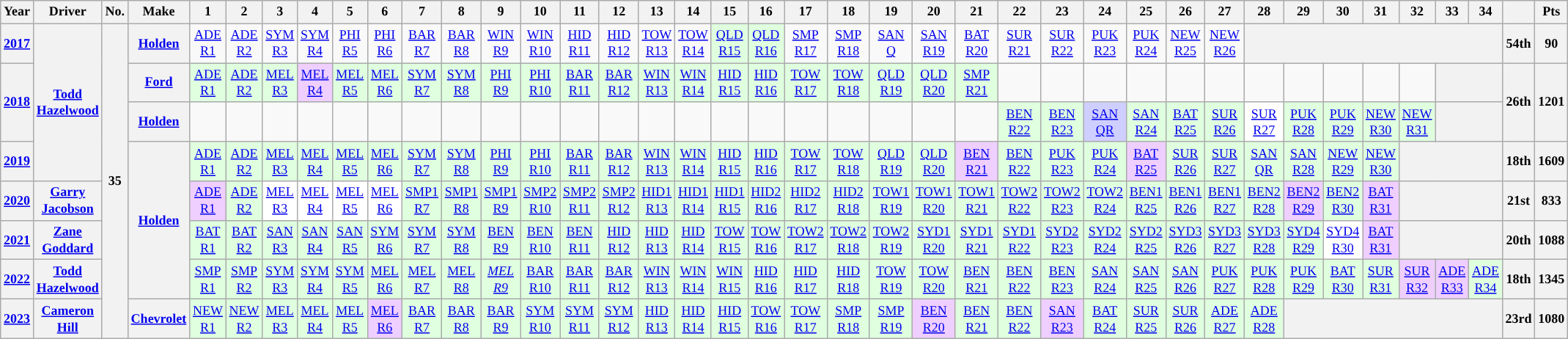<table class="wikitable mw-collapsible mw-collapsed" style="text-align:center; font-size:75%">
<tr>
<th>Year</th>
<th>Driver</th>
<th>No.</th>
<th>Make</th>
<th>1</th>
<th>2</th>
<th>3</th>
<th>4</th>
<th>5</th>
<th>6</th>
<th>7</th>
<th>8</th>
<th>9</th>
<th>10</th>
<th>11</th>
<th>12</th>
<th>13</th>
<th>14</th>
<th>15</th>
<th>16</th>
<th>17</th>
<th>18</th>
<th>19</th>
<th>20</th>
<th>21</th>
<th>22</th>
<th>23</th>
<th>24</th>
<th>25</th>
<th>26</th>
<th>27</th>
<th>28</th>
<th>29</th>
<th>30</th>
<th>31</th>
<th>32</th>
<th>33</th>
<th>34</th>
<th></th>
<th>Pts</th>
</tr>
<tr>
<th><a href='#'>2017</a></th>
<th rowspan=4><a href='#'>Todd Hazelwood</a></th>
<th rowspan=8>35</th>
<th><a href='#'>Holden</a></th>
<td><a href='#'>ADE<br>R1</a></td>
<td><a href='#'>ADE<br>R2</a></td>
<td><a href='#'>SYM<br>R3</a></td>
<td><a href='#'>SYM<br>R4</a></td>
<td><a href='#'>PHI<br>R5</a></td>
<td><a href='#'>PHI<br>R6</a></td>
<td><a href='#'>BAR<br>R7</a></td>
<td><a href='#'>BAR<br>R8</a></td>
<td><a href='#'>WIN<br>R9</a><br></td>
<td><a href='#'>WIN<br>R10</a><br></td>
<td><a href='#'>HID<br>R11</a></td>
<td><a href='#'>HID<br>R12</a></td>
<td><a href='#'>TOW<br>R13</a></td>
<td><a href='#'>TOW<br>R14</a></td>
<td style="background: #dfffdf"><a href='#'>QLD<br>R15</a><br></td>
<td style="background: #dfffdf"><a href='#'>QLD<br>R16</a><br></td>
<td><a href='#'>SMP<br>R17</a></td>
<td><a href='#'>SMP<br>R18</a></td>
<td><a href='#'>SAN<br>Q</a><br></td>
<td><a href='#'>SAN<br>R19</a><br></td>
<td><a href='#'>BAT<br>R20</a><br></td>
<td><a href='#'>SUR<br>R21</a><br></td>
<td><a href='#'>SUR<br>R22</a><br></td>
<td><a href='#'>PUK<br>R23</a></td>
<td><a href='#'>PUK<br>R24</a></td>
<td><a href='#'>NEW<br>R25</a></td>
<td><a href='#'>NEW<br>R26</a></td>
<th colspan=7></th>
<th>54th</th>
<th>90</th>
</tr>
<tr>
<th rowspan=2><a href='#'>2018</a></th>
<th rowspan=1><a href='#'>Ford</a></th>
<td style="background: #dfffdf"><a href='#'>ADE<br>R1</a><br></td>
<td style="background: #dfffdf"><a href='#'>ADE<br>R2</a><br></td>
<td style="background: #dfffdf"><a href='#'>MEL<br>R3</a><br></td>
<td style="background: #efcfff"><a href='#'>MEL<br>R4</a><br></td>
<td style="background: #dfffdf"><a href='#'>MEL<br>R5</a><br></td>
<td style="background: #dfffdf"><a href='#'>MEL<br>R6</a><br></td>
<td style="background: #dfffdf"><a href='#'>SYM<br>R7</a><br></td>
<td style="background: #dfffdf"><a href='#'>SYM<br>R8</a><br></td>
<td style="background: #dfffdf"><a href='#'>PHI<br>R9</a><br></td>
<td style="background: #dfffdf"><a href='#'>PHI<br>R10</a><br></td>
<td style="background: #dfffdf"><a href='#'>BAR<br>R11</a><br></td>
<td style="background: #dfffdf"><a href='#'>BAR<br>R12</a><br></td>
<td style="background: #dfffdf"><a href='#'>WIN<br>R13</a><br></td>
<td style="background: #dfffdf"><a href='#'>WIN<br>R14</a><br></td>
<td style="background: #dfffdf"><a href='#'>HID<br>R15</a><br></td>
<td style="background: #dfffdf"><a href='#'>HID<br>R16</a><br></td>
<td style="background: #dfffdf"><a href='#'>TOW<br>R17</a><br></td>
<td style="background: #dfffdf"><a href='#'>TOW<br>R18</a><br></td>
<td style="background: #dfffdf"><a href='#'>QLD<br>R19</a><br></td>
<td style="background: #dfffdf"><a href='#'>QLD<br>R20</a><br></td>
<td style="background: #dfffdf"><a href='#'>SMP<br>R21</a><br></td>
<td></td>
<td></td>
<td></td>
<td></td>
<td></td>
<td></td>
<td></td>
<td></td>
<td></td>
<td></td>
<td></td>
<th colspan=2></th>
<th rowspan=2>26th</th>
<th rowspan=2>1201</th>
</tr>
<tr>
<th rowspan=1><a href='#'>Holden</a></th>
<td></td>
<td></td>
<td></td>
<td></td>
<td></td>
<td></td>
<td></td>
<td></td>
<td></td>
<td></td>
<td></td>
<td></td>
<td></td>
<td></td>
<td></td>
<td></td>
<td></td>
<td></td>
<td></td>
<td></td>
<td></td>
<td style="background: #dfffdf"><a href='#'>BEN<br>R22</a><br></td>
<td style="background: #dfffdf"><a href='#'>BEN<br>R23</a><br></td>
<td style="background: #cfcfff"><a href='#'>SAN<br>QR</a><br></td>
<td style="background: #dfffdf"><a href='#'>SAN<br>R24</a><br></td>
<td style="background: #dfffdf"><a href='#'>BAT<br>R25</a><br></td>
<td style="background: #dfffdf"><a href='#'>SUR<br>R26</a><br></td>
<td style="background: #ffffff"><a href='#'>SUR<br>R27</a><br></td>
<td style="background: #dfffdf"><a href='#'>PUK<br>R28</a><br></td>
<td style="background: #dfffdf"><a href='#'>PUK<br>R29</a><br></td>
<td style="background: #dfffdf"><a href='#'>NEW<br>R30</a><br></td>
<td style="background: #dfffdf"><a href='#'>NEW<br>R31</a><br></td>
<th colspan=3></th>
</tr>
<tr>
<th><a href='#'>2019</a></th>
<th rowspan=4><a href='#'>Holden</a></th>
<td style="background: #dfffdf"><a href='#'>ADE<br>R1</a><br></td>
<td style="background: #dfffdf"><a href='#'>ADE<br>R2</a><br></td>
<td style="background: #dfffdf"><a href='#'>MEL<br>R3</a><br></td>
<td style="background: #dfffdf"><a href='#'>MEL<br>R4</a><br></td>
<td style="background: #dfffdf"><a href='#'>MEL<br>R5</a><br></td>
<td style="background: #dfffdf"><a href='#'>MEL<br>R6</a><br></td>
<td style="background: #dfffdf"><a href='#'>SYM<br>R7</a><br></td>
<td style="background: #dfffdf"><a href='#'>SYM<br>R8</a><br></td>
<td style="background: #dfffdf"><a href='#'>PHI<br>R9</a><br></td>
<td style="background: #dfffdf"><a href='#'>PHI<br>R10</a><br></td>
<td style="background: #dfffdf"><a href='#'>BAR<br>R11</a><br></td>
<td style="background: #dfffdf"><a href='#'>BAR<br>R12</a><br></td>
<td style="background: #dfffdf"><a href='#'>WIN<br>R13</a><br></td>
<td style="background: #dfffdf"><a href='#'>WIN<br>R14</a><br></td>
<td style="background: #dfffdf"><a href='#'>HID<br>R15</a><br></td>
<td style="background: #dfffdf"><a href='#'>HID<br>R16</a><br></td>
<td style="background: #dfffdf"><a href='#'>TOW<br>R17</a><br></td>
<td style="background: #dfffdf"><a href='#'>TOW<br>R18</a><br></td>
<td style="background: #dfffdf"><a href='#'>QLD<br>R19</a><br></td>
<td style="background: #dfffdf"><a href='#'>QLD<br>R20</a><br></td>
<td style="background: #efcfff"><a href='#'>BEN<br>R21</a><br></td>
<td style="background: #dfffdf"><a href='#'>BEN<br>R22</a><br></td>
<td style="background: #dfffdf"><a href='#'>PUK<br>R23</a><br></td>
<td style="background: #dfffdf"><a href='#'>PUK<br>R24</a><br></td>
<td style="background: #efcfff"><a href='#'>BAT<br>R25</a><br></td>
<td style="background: #dfffdf"><a href='#'>SUR<br>R26</a><br></td>
<td style="background: #dfffdf"><a href='#'>SUR<br>R27</a><br></td>
<td style="background: #dfffdf"><a href='#'>SAN<br>QR</a><br></td>
<td style="background: #dfffdf"><a href='#'>SAN<br>R28</a><br></td>
<td style="background: #dfffdf"><a href='#'>NEW<br>R29</a><br></td>
<td style="background: #dfffdf"><a href='#'>NEW<br>R30</a><br></td>
<th colspan=3></th>
<th>18th</th>
<th>1609</th>
</tr>
<tr>
<th><a href='#'>2020</a></th>
<th><a href='#'>Garry Jacobson</a></th>
<td style="background: #efcfff"><a href='#'>ADE<br>R1</a><br></td>
<td style="background: #dfffdf"><a href='#'>ADE<br>R2</a><br></td>
<td style="background: #ffffff"><a href='#'>MEL<br>R3</a><br></td>
<td style="background: #ffffff"><a href='#'>MEL<br>R4</a><br></td>
<td style="background: #ffffff"><a href='#'>MEL<br>R5</a><br></td>
<td style="background: #ffffff"><a href='#'>MEL<br>R6</a><br></td>
<td style="background: #dfffdf"><a href='#'>SMP1<br>R7</a><br></td>
<td style="background: #dfffdf"><a href='#'>SMP1<br>R8</a><br></td>
<td style="background: #dfffdf"><a href='#'>SMP1<br>R9</a><br></td>
<td style="background: #dfffdf"><a href='#'>SMP2<br>R10</a><br></td>
<td style="background: #dfffdf"><a href='#'>SMP2<br>R11</a><br></td>
<td style="background: #dfffdf"><a href='#'>SMP2<br>R12</a><br></td>
<td style="background: #dfffdf"><a href='#'>HID1<br>R13</a><br></td>
<td style="background: #dfffdf"><a href='#'>HID1<br>R14</a><br></td>
<td style="background: #dfffdf"><a href='#'>HID1<br>R15</a><br></td>
<td style="background: #dfffdf"><a href='#'>HID2<br>R16</a><br></td>
<td style="background: #dfffdf"><a href='#'>HID2<br>R17</a><br></td>
<td style="background: #dfffdf"><a href='#'>HID2<br>R18</a><br></td>
<td style="background: #dfffdf"><a href='#'>TOW1<br>R19</a><br></td>
<td style="background: #dfffdf"><a href='#'>TOW1<br>R20</a><br></td>
<td style="background: #dfffdf"><a href='#'>TOW1<br>R21</a><br></td>
<td style="background: #dfffdf"><a href='#'>TOW2<br>R22</a><br></td>
<td style="background: #dfffdf"><a href='#'>TOW2<br>R23</a><br></td>
<td style="background: #dfffdf"><a href='#'>TOW2<br>R24</a><br></td>
<td style="background: #dfffdf"><a href='#'>BEN1<br>R25</a><br></td>
<td style="background: #dfffdf"><a href='#'>BEN1<br>R26</a><br></td>
<td style="background: #dfffdf"><a href='#'>BEN1<br>R27</a><br></td>
<td style="background: #dfffdf"><a href='#'>BEN2<br>R28</a><br></td>
<td style="background: #efcfff"><a href='#'>BEN2<br>R29</a><br></td>
<td style="background: #dfffdf"><a href='#'>BEN2<br>R30</a><br></td>
<td style="background: #efcfff"><a href='#'>BAT<br>R31</a><br></td>
<th colspan=3></th>
<th>21st</th>
<th>833</th>
</tr>
<tr>
<th><a href='#'>2021</a></th>
<th><a href='#'>Zane Goddard</a></th>
<td style="background: #dfffdf"><a href='#'>BAT<br>R1</a><br></td>
<td style="background: #dfffdf"><a href='#'>BAT<br>R2</a><br></td>
<td style="background: #dfffdf"><a href='#'>SAN<br>R3</a><br></td>
<td style="background: #dfffdf"><a href='#'>SAN<br>R4</a><br></td>
<td style="background: #dfffdf"><a href='#'>SAN<br>R5</a><br></td>
<td style="background: #dfffdf"><a href='#'>SYM<br>R6</a><br></td>
<td style="background: #dfffdf"><a href='#'>SYM<br>R7</a><br></td>
<td style="background: #dfffdf"><a href='#'>SYM<br>R8</a><br></td>
<td style="background: #dfffdf"><a href='#'>BEN<br>R9</a><br></td>
<td style="background: #dfffdf"><a href='#'>BEN<br>R10</a><br></td>
<td style="background: #dfffdf"><a href='#'>BEN<br>R11</a><br></td>
<td style="background: #dfffdf"><a href='#'>HID<br>R12</a><br></td>
<td style="background: #dfffdf"><a href='#'>HID<br>R13</a><br></td>
<td style="background: #dfffdf"><a href='#'>HID<br>R14</a><br></td>
<td style="background: #dfffdf"><a href='#'>TOW<br>R15</a><br></td>
<td style="background: #dfffdf"><a href='#'>TOW<br>R16</a><br></td>
<td style="background: #dfffdf"><a href='#'>TOW2<br>R17</a><br></td>
<td style="background: #dfffdf"><a href='#'>TOW2<br>R18</a><br></td>
<td style="background: #dfffdf"><a href='#'>TOW2<br>R19</a><br></td>
<td style="background: #dfffdf"><a href='#'>SYD1<br>R20</a><br></td>
<td style="background: #dfffdf"><a href='#'>SYD1<br>R21</a><br></td>
<td style="background: #dfffdf"><a href='#'>SYD1<br>R22</a><br></td>
<td style="background: #dfffdf"><a href='#'>SYD2<br>R23</a><br></td>
<td style="background: #dfffdf"><a href='#'>SYD2<br>R24</a><br></td>
<td style="background: #dfffdf"><a href='#'>SYD2<br>R25</a><br></td>
<td style="background: #dfffdf"><a href='#'>SYD3<br>R26</a><br></td>
<td style="background: #dfffdf"><a href='#'>SYD3<br>R27</a><br></td>
<td style="background: #dfffdf"><a href='#'>SYD3<br>R28</a><br></td>
<td style="background: #dfffdf"><a href='#'>SYD4<br>R29</a><br></td>
<td style="background: #ffffff"><a href='#'>SYD4<br>R30</a><br></td>
<td style="background: #efcfff"><a href='#'>BAT<br>R31</a><br></td>
<th colspan=3></th>
<th>20th</th>
<th>1088</th>
</tr>
<tr>
<th><a href='#'>2022</a></th>
<th><a href='#'>Todd Hazelwood</a></th>
<td style="background: #dfffdf"><a href='#'>SMP<br>R1</a><br></td>
<td style="background: #dfffdf"><a href='#'>SMP<br>R2</a><br></td>
<td style="background: #dfffdf"><a href='#'>SYM<br>R3</a><br></td>
<td style="background: #dfffdf"><a href='#'>SYM<br>R4</a><br></td>
<td style="background: #dfffdf"><a href='#'>SYM<br>R5</a><br></td>
<td style="background: #dfffdf"><a href='#'>MEL<br>R6</a><br></td>
<td style="background: #dfffdf"><a href='#'>MEL<br>R7</a><br></td>
<td style="background: #dfffdf"><a href='#'>MEL<br>R8</a><br></td>
<td style="background: #dfffdf"><em><a href='#'>MEL<br>R9</a></em><br></td>
<td style="background: #dfffdf"><a href='#'>BAR<br>R10</a><br></td>
<td style="background: #dfffdf"><a href='#'>BAR<br>R11</a><br></td>
<td style="background: #dfffdf"><a href='#'>BAR<br>R12</a><br></td>
<td style="background: #dfffdf"><a href='#'>WIN<br>R13</a><br></td>
<td style="background: #dfffdf"><a href='#'>WIN<br>R14</a><br></td>
<td style="background: #dfffdf"><a href='#'>WIN<br>R15</a><br></td>
<td style="background: #dfffdf"><a href='#'>HID<br>R16</a><br></td>
<td style="background: #dfffdf"><a href='#'>HID<br>R17</a><br></td>
<td style="background: #dfffdf"><a href='#'>HID<br>R18</a><br></td>
<td style="background: #dfffdf"><a href='#'>TOW<br>R19</a><br></td>
<td style="background: #dfffdf"><a href='#'>TOW<br>R20</a><br></td>
<td style="background: #dfffdf"><a href='#'>BEN<br>R21</a><br></td>
<td style="background: #dfffdf"><a href='#'>BEN<br>R22</a><br></td>
<td style="background: #dfffdf"><a href='#'>BEN<br>R23</a><br></td>
<td style="background: #dfffdf"><a href='#'>SAN<br>R24</a><br></td>
<td style="background: #dfffdf"><a href='#'>SAN<br>R25</a><br></td>
<td style="background: #dfffdf"><a href='#'>SAN<br>R26</a><br></td>
<td style="background: #dfffdf"><a href='#'>PUK<br>R27</a><br></td>
<td style="background: #dfffdf"><a href='#'>PUK<br>R28</a><br></td>
<td style="background: #dfffdf"><a href='#'>PUK<br>R29</a><br></td>
<td style="background: #dfffdf"><a href='#'>BAT<br>R30</a><br></td>
<td style="background: #dfffdf"><a href='#'>SUR<br>R31</a><br></td>
<td style="background: #efcfff"><a href='#'>SUR<br>R32</a><br></td>
<td style="background: #efcfff"><a href='#'>ADE<br>R33</a><br></td>
<td style="background: #dfffdf"><a href='#'>ADE<br>R34</a><br></td>
<th>18th</th>
<th>1345</th>
</tr>
<tr>
<th><a href='#'>2023</a></th>
<th><a href='#'>Cameron Hill</a></th>
<th><a href='#'>Chevrolet</a></th>
<td style="background:#dfffdf"><a href='#'>NEW<br>R1</a><br></td>
<td style="background:#dfffdf"><a href='#'>NEW<br>R2</a><br></td>
<td style="background:#dfffdf"><a href='#'>MEL<br>R3</a><br></td>
<td style="background:#dfffdf"><a href='#'>MEL<br>R4</a><br></td>
<td style="background:#dfffdf"><a href='#'>MEL<br>R5</a><br></td>
<td style="background:#efcfff"><a href='#'>MEL<br>R6</a><br></td>
<td style="background:#dfffdf"><a href='#'>BAR<br>R7</a><br></td>
<td style="background:#dfffdf"><a href='#'>BAR<br>R8</a><br></td>
<td style="background:#dfffdf"><a href='#'>BAR<br>R9</a><br></td>
<td style="background:#dfffdf"><a href='#'>SYM<br>R10</a><br></td>
<td style="background:#dfffdf"><a href='#'>SYM<br>R11</a><br></td>
<td style="background:#dfffdf"><a href='#'>SYM<br>R12</a><br></td>
<td style="background:#dfffdf"><a href='#'>HID<br>R13</a><br></td>
<td style="background:#dfffdf"><a href='#'>HID<br>R14</a><br></td>
<td style="background:#dfffdf"><a href='#'>HID<br>R15</a><br></td>
<td style="background:#dfffdf"><a href='#'>TOW<br>R16</a><br></td>
<td style="background:#dfffdf"><a href='#'>TOW<br>R17</a><br></td>
<td style="background:#dfffdf"><a href='#'>SMP<br>R18</a><br></td>
<td style="background:#dfffdf"><a href='#'>SMP<br>R19</a><br></td>
<td style="background:#efcfff"><a href='#'>BEN<br>R20</a><br></td>
<td style="background:#dfffdf"><a href='#'>BEN<br>R21</a><br></td>
<td style="background:#dfffdf"><a href='#'>BEN<br>R22</a><br></td>
<td style="background:#efcfff"><a href='#'>SAN<br>R23</a><br></td>
<td style="background:#dfffdf"><a href='#'>BAT<br>R24</a><br></td>
<td style="background:#dfffdf"><a href='#'>SUR<br>R25</a><br></td>
<td style="background:#dfffdf"><a href='#'>SUR<br>R26</a><br></td>
<td style="background:#dfffdf"><a href='#'>ADE<br>R27</a><br></td>
<td style="background:#dfffdf"><a href='#'>ADE<br>R28</a><br></td>
<th colspan=6></th>
<th>23rd</th>
<th>1080</th>
</tr>
</table>
